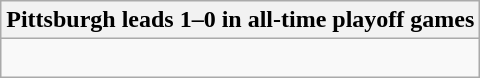<table class="wikitable collapsible collapsed">
<tr>
<th>Pittsburgh leads 1–0 in all-time playoff games</th>
</tr>
<tr>
<td><br></td>
</tr>
</table>
